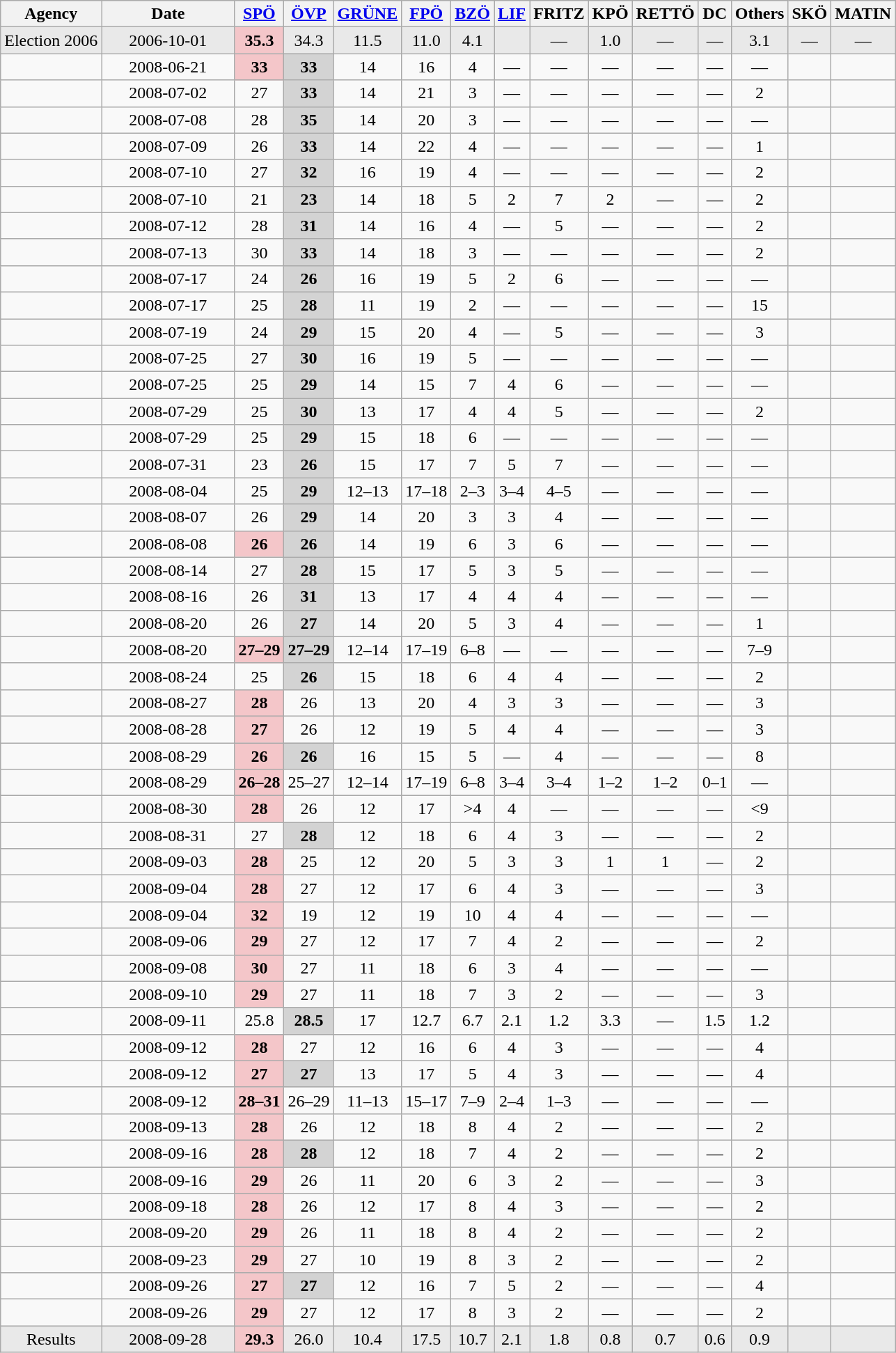<table class="wikitable sortable" style="text-align:center">
<tr>
<th>Agency</th>
<th style="width:120px">Date</th>
<th><a href='#'>SPÖ</a></th>
<th><a href='#'>ÖVP</a></th>
<th><a href='#'>GRÜNE</a></th>
<th><a href='#'>FPÖ</a></th>
<th><a href='#'>BZÖ</a></th>
<th><a href='#'>LIF</a></th>
<th>FRITZ</th>
<th>KPÖ</th>
<th>RETTÖ</th>
<th>DC</th>
<th>Others</th>
<th>SKÖ</th>
<th>MATIN</th>
</tr>
<tr style="background:#E9E9E9;">
<td>Election 2006</td>
<td>2006-10-01</td>
<td style="background:#F4C6C9;"><strong>35.3</strong></td>
<td>34.3</td>
<td>11.5</td>
<td>11.0</td>
<td>4.1</td>
<td></td>
<td>—</td>
<td>1.0</td>
<td>—</td>
<td>—</td>
<td>3.1</td>
<td>—</td>
<td>—</td>
</tr>
<tr>
<td></td>
<td>2008-06-21</td>
<td style="background:#F4C6C9;"><strong>33</strong></td>
<td bgcolor=lightgrey><strong>33</strong></td>
<td>14</td>
<td>16</td>
<td>4</td>
<td>—</td>
<td>—</td>
<td>—</td>
<td>—</td>
<td>—</td>
<td>—</td>
<td></td>
<td></td>
</tr>
<tr>
<td></td>
<td>2008-07-02</td>
<td>27</td>
<td bgcolor=lightgrey><strong>33</strong></td>
<td>14</td>
<td>21</td>
<td>3</td>
<td>—</td>
<td>—</td>
<td>—</td>
<td>—</td>
<td>—</td>
<td>2</td>
<td></td>
<td></td>
</tr>
<tr>
<td></td>
<td>2008-07-08</td>
<td>28</td>
<td bgcolor=lightgrey><strong>35</strong></td>
<td>14</td>
<td>20</td>
<td>3</td>
<td>—</td>
<td>—</td>
<td>—</td>
<td>—</td>
<td>—</td>
<td>—</td>
<td></td>
<td></td>
</tr>
<tr>
<td></td>
<td>2008-07-09</td>
<td>26</td>
<td bgcolor=lightgrey><strong>33</strong></td>
<td>14</td>
<td>22</td>
<td>4</td>
<td>—</td>
<td>—</td>
<td>—</td>
<td>—</td>
<td>—</td>
<td>1</td>
<td></td>
<td></td>
</tr>
<tr>
<td></td>
<td>2008-07-10</td>
<td>27</td>
<td bgcolor=lightgrey><strong>32</strong></td>
<td>16</td>
<td>19</td>
<td>4</td>
<td>—</td>
<td>—</td>
<td>—</td>
<td>—</td>
<td>—</td>
<td>2</td>
<td></td>
<td></td>
</tr>
<tr>
<td></td>
<td>2008-07-10</td>
<td>21</td>
<td bgcolor=lightgrey><strong>23</strong></td>
<td>14</td>
<td>18</td>
<td>5</td>
<td>2</td>
<td>7</td>
<td>2</td>
<td>—</td>
<td>—</td>
<td>2</td>
<td></td>
<td></td>
</tr>
<tr>
<td></td>
<td>2008-07-12</td>
<td>28</td>
<td bgcolor=lightgrey><strong>31</strong></td>
<td>14</td>
<td>16</td>
<td>4</td>
<td>—</td>
<td>5</td>
<td>—</td>
<td>—</td>
<td>—</td>
<td>2</td>
<td></td>
<td></td>
</tr>
<tr>
<td></td>
<td>2008-07-13</td>
<td>30</td>
<td bgcolor=lightgrey><strong>33</strong></td>
<td>14</td>
<td>18</td>
<td>3</td>
<td>—</td>
<td>—</td>
<td>—</td>
<td>—</td>
<td>—</td>
<td>2</td>
<td></td>
<td></td>
</tr>
<tr>
<td></td>
<td>2008-07-17</td>
<td>24</td>
<td bgcolor=lightgrey><strong>26</strong></td>
<td>16</td>
<td>19</td>
<td>5</td>
<td>2</td>
<td>6</td>
<td>—</td>
<td>—</td>
<td>—</td>
<td>—</td>
<td></td>
<td></td>
</tr>
<tr>
<td></td>
<td>2008-07-17</td>
<td>25</td>
<td bgcolor=lightgrey><strong>28</strong></td>
<td>11</td>
<td>19</td>
<td>2</td>
<td>—</td>
<td>—</td>
<td>—</td>
<td>—</td>
<td>—</td>
<td>15</td>
<td></td>
<td></td>
</tr>
<tr>
<td></td>
<td>2008-07-19</td>
<td>24</td>
<td bgcolor=lightgrey><strong>29</strong></td>
<td>15</td>
<td>20</td>
<td>4</td>
<td>—</td>
<td>5</td>
<td>—</td>
<td>—</td>
<td>—</td>
<td>3</td>
<td></td>
<td></td>
</tr>
<tr>
<td></td>
<td>2008-07-25</td>
<td>27</td>
<td bgcolor=lightgrey><strong>30</strong></td>
<td>16</td>
<td>19</td>
<td>5</td>
<td>—</td>
<td>—</td>
<td>—</td>
<td>—</td>
<td>—</td>
<td>—</td>
<td></td>
<td></td>
</tr>
<tr>
<td></td>
<td>2008-07-25</td>
<td>25</td>
<td bgcolor=lightgrey><strong>29</strong></td>
<td>14</td>
<td>15</td>
<td>7</td>
<td>4</td>
<td>6</td>
<td>—</td>
<td>—</td>
<td>—</td>
<td>—</td>
<td></td>
<td></td>
</tr>
<tr>
<td></td>
<td>2008-07-29</td>
<td>25</td>
<td bgcolor=lightgrey><strong>30</strong></td>
<td>13</td>
<td>17</td>
<td>4</td>
<td>4</td>
<td>5</td>
<td>—</td>
<td>—</td>
<td>—</td>
<td>2</td>
<td></td>
<td></td>
</tr>
<tr>
<td></td>
<td>2008-07-29</td>
<td>25</td>
<td bgcolor=lightgrey><strong>29</strong></td>
<td>15</td>
<td>18</td>
<td>6</td>
<td>—</td>
<td>—</td>
<td>—</td>
<td>—</td>
<td>—</td>
<td>—</td>
<td></td>
<td></td>
</tr>
<tr>
<td></td>
<td>2008-07-31</td>
<td>23</td>
<td bgcolor=lightgrey><strong>26</strong></td>
<td>15</td>
<td>17</td>
<td>7</td>
<td>5</td>
<td>7</td>
<td>—</td>
<td>—</td>
<td>—</td>
<td>—</td>
<td></td>
<td></td>
</tr>
<tr>
<td></td>
<td>2008-08-04</td>
<td>25</td>
<td bgcolor=lightgrey><strong>29</strong></td>
<td>12–13</td>
<td>17–18</td>
<td>2–3</td>
<td>3–4</td>
<td>4–5</td>
<td>—</td>
<td>—</td>
<td>—</td>
<td>—</td>
<td></td>
<td></td>
</tr>
<tr>
<td></td>
<td>2008-08-07</td>
<td>26</td>
<td bgcolor=lightgrey><strong>29</strong></td>
<td>14</td>
<td>20</td>
<td>3</td>
<td>3</td>
<td>4</td>
<td>—</td>
<td>—</td>
<td>—</td>
<td>—</td>
<td></td>
<td></td>
</tr>
<tr>
<td></td>
<td>2008-08-08</td>
<td style="background:#F4C6C9;"><strong>26</strong></td>
<td bgcolor=lightgrey><strong>26</strong></td>
<td>14</td>
<td>19</td>
<td>6</td>
<td>3</td>
<td>6</td>
<td>—</td>
<td>—</td>
<td>—</td>
<td>—</td>
<td></td>
<td></td>
</tr>
<tr>
<td></td>
<td>2008-08-14</td>
<td>27</td>
<td bgcolor=lightgrey><strong>28</strong></td>
<td>15</td>
<td>17</td>
<td>5</td>
<td>3</td>
<td>5</td>
<td>—</td>
<td>—</td>
<td>—</td>
<td>—</td>
<td></td>
<td></td>
</tr>
<tr>
<td></td>
<td>2008-08-16</td>
<td>26</td>
<td bgcolor=lightgrey><strong>31</strong></td>
<td>13</td>
<td>17</td>
<td>4</td>
<td>4</td>
<td>4</td>
<td>—</td>
<td>—</td>
<td>—</td>
<td>—</td>
<td></td>
<td></td>
</tr>
<tr>
<td></td>
<td>2008-08-20</td>
<td>26</td>
<td bgcolor=lightgrey><strong>27</strong></td>
<td>14</td>
<td>20</td>
<td>5</td>
<td>3</td>
<td>4</td>
<td>—</td>
<td>—</td>
<td>—</td>
<td>1</td>
<td></td>
<td></td>
</tr>
<tr>
<td></td>
<td>2008-08-20</td>
<td style="background:#F4C6C9;"><strong>27–29</strong></td>
<td bgcolor=lightgrey><strong>27–29</strong></td>
<td>12–14</td>
<td>17–19</td>
<td>6–8</td>
<td>—</td>
<td>—</td>
<td>—</td>
<td>—</td>
<td>—</td>
<td>7–9</td>
<td></td>
<td></td>
</tr>
<tr>
<td></td>
<td>2008-08-24</td>
<td>25</td>
<td bgcolor=lightgrey><strong>26</strong></td>
<td>15</td>
<td>18</td>
<td>6</td>
<td>4</td>
<td>4</td>
<td>—</td>
<td>—</td>
<td>—</td>
<td>2</td>
<td></td>
<td></td>
</tr>
<tr>
<td></td>
<td>2008-08-27</td>
<td style="background:#F4C6C9;"><strong>28</strong></td>
<td>26</td>
<td>13</td>
<td>20</td>
<td>4</td>
<td>3</td>
<td>3</td>
<td>—</td>
<td>—</td>
<td>—</td>
<td>3</td>
<td></td>
<td></td>
</tr>
<tr>
<td></td>
<td>2008-08-28</td>
<td style="background:#F4C6C9;"><strong>27</strong></td>
<td>26</td>
<td>12</td>
<td>19</td>
<td>5</td>
<td>4</td>
<td>4</td>
<td>—</td>
<td>—</td>
<td>—</td>
<td>3</td>
<td></td>
<td></td>
</tr>
<tr>
<td></td>
<td>2008-08-29</td>
<td style="background:#F4C6C9;"><strong>26</strong></td>
<td bgcolor=lightgrey><strong>26</strong></td>
<td>16</td>
<td>15</td>
<td>5</td>
<td>—</td>
<td>4</td>
<td>—</td>
<td>—</td>
<td>—</td>
<td>8</td>
<td></td>
<td></td>
</tr>
<tr>
<td></td>
<td>2008-08-29</td>
<td style="background:#F4C6C9;"><strong>26–28</strong></td>
<td>25–27</td>
<td>12–14</td>
<td>17–19</td>
<td>6–8</td>
<td>3–4</td>
<td>3–4</td>
<td>1–2</td>
<td>1–2</td>
<td>0–1</td>
<td>—</td>
<td></td>
<td></td>
</tr>
<tr>
<td></td>
<td>2008-08-30</td>
<td style="background:#F4C6C9;"><strong>28</strong></td>
<td>26</td>
<td>12</td>
<td>17</td>
<td>>4</td>
<td>4</td>
<td>—</td>
<td>—</td>
<td>—</td>
<td>—</td>
<td><9</td>
<td></td>
<td></td>
</tr>
<tr>
<td></td>
<td>2008-08-31</td>
<td>27</td>
<td bgcolor=lightgrey><strong>28</strong></td>
<td>12</td>
<td>18</td>
<td>6</td>
<td>4</td>
<td>3</td>
<td>—</td>
<td>—</td>
<td>—</td>
<td>2</td>
<td></td>
<td></td>
</tr>
<tr>
<td></td>
<td>2008-09-03</td>
<td style="background:#F4C6C9;"><strong>28</strong></td>
<td>25</td>
<td>12</td>
<td>20</td>
<td>5</td>
<td>3</td>
<td>3</td>
<td>1</td>
<td>1</td>
<td>—</td>
<td>2</td>
<td></td>
<td></td>
</tr>
<tr>
<td></td>
<td>2008-09-04</td>
<td style="background:#F4C6C9;"><strong>28</strong></td>
<td>27</td>
<td>12</td>
<td>17</td>
<td>6</td>
<td>4</td>
<td>3</td>
<td>—</td>
<td>—</td>
<td>—</td>
<td>3</td>
<td></td>
<td></td>
</tr>
<tr>
<td></td>
<td>2008-09-04</td>
<td style="background:#F4C6C9;"><strong>32</strong></td>
<td>19</td>
<td>12</td>
<td>19</td>
<td>10</td>
<td>4</td>
<td>4</td>
<td>—</td>
<td>—</td>
<td>—</td>
<td>—</td>
<td></td>
<td></td>
</tr>
<tr>
<td></td>
<td>2008-09-06</td>
<td style="background:#F4C6C9;"><strong>29</strong></td>
<td>27</td>
<td>12</td>
<td>17</td>
<td>7</td>
<td>4</td>
<td>2</td>
<td>—</td>
<td>—</td>
<td>—</td>
<td>2</td>
<td></td>
<td></td>
</tr>
<tr>
<td></td>
<td>2008-09-08</td>
<td style="background:#F4C6C9;"><strong>30</strong></td>
<td>27</td>
<td>11</td>
<td>18</td>
<td>6</td>
<td>3</td>
<td>4</td>
<td>—</td>
<td>—</td>
<td>—</td>
<td>—</td>
<td></td>
<td></td>
</tr>
<tr>
<td></td>
<td>2008-09-10</td>
<td style="background:#F4C6C9;"><strong>29</strong></td>
<td>27</td>
<td>11</td>
<td>18</td>
<td>7</td>
<td>3</td>
<td>2</td>
<td>—</td>
<td>—</td>
<td>—</td>
<td>3</td>
<td></td>
<td></td>
</tr>
<tr>
<td></td>
<td>2008-09-11</td>
<td>25.8</td>
<td bgcolor=lightgrey><strong>28.5</strong></td>
<td>17</td>
<td>12.7</td>
<td>6.7</td>
<td>2.1</td>
<td>1.2</td>
<td>3.3</td>
<td>—</td>
<td>1.5</td>
<td>1.2</td>
<td></td>
<td></td>
</tr>
<tr>
<td></td>
<td>2008-09-12</td>
<td style="background:#F4C6C9;"><strong>28</strong></td>
<td>27</td>
<td>12</td>
<td>16</td>
<td>6</td>
<td>4</td>
<td>3</td>
<td>—</td>
<td>—</td>
<td>—</td>
<td>4</td>
<td></td>
<td></td>
</tr>
<tr>
<td></td>
<td>2008-09-12</td>
<td style="background:#F4C6C9;"><strong>27</strong></td>
<td bgcolor=lightgrey><strong>27</strong></td>
<td>13</td>
<td>17</td>
<td>5</td>
<td>4</td>
<td>3</td>
<td>—</td>
<td>—</td>
<td>—</td>
<td>4</td>
<td></td>
<td></td>
</tr>
<tr>
<td></td>
<td>2008-09-12</td>
<td style="background:#F4C6C9;"><strong>28–31</strong></td>
<td>26–29</td>
<td>11–13</td>
<td>15–17</td>
<td>7–9</td>
<td>2–4</td>
<td>1–3</td>
<td>—</td>
<td>—</td>
<td>—</td>
<td>—</td>
<td></td>
<td></td>
</tr>
<tr>
<td></td>
<td>2008-09-13</td>
<td style="background:#F4C6C9;"><strong>28</strong></td>
<td>26</td>
<td>12</td>
<td>18</td>
<td>8</td>
<td>4</td>
<td>2</td>
<td>—</td>
<td>—</td>
<td>—</td>
<td>2</td>
<td></td>
<td></td>
</tr>
<tr>
<td></td>
<td>2008-09-16</td>
<td style="background:#F4C6C9;"><strong>28</strong></td>
<td bgcolor=lightgrey><strong>28</strong></td>
<td>12</td>
<td>18</td>
<td>7</td>
<td>4</td>
<td>2</td>
<td>—</td>
<td>—</td>
<td>—</td>
<td>2</td>
<td></td>
<td></td>
</tr>
<tr>
<td></td>
<td>2008-09-16</td>
<td style="background:#F4C6C9;"><strong>29</strong></td>
<td>26</td>
<td>11</td>
<td>20</td>
<td>6</td>
<td>3</td>
<td>2</td>
<td>—</td>
<td>—</td>
<td>—</td>
<td>3</td>
<td></td>
<td></td>
</tr>
<tr>
<td></td>
<td>2008-09-18</td>
<td style="background:#F4C6C9;"><strong>28</strong></td>
<td>26</td>
<td>12</td>
<td>17</td>
<td>8</td>
<td>4</td>
<td>3</td>
<td>—</td>
<td>—</td>
<td>—</td>
<td>2</td>
<td></td>
<td></td>
</tr>
<tr>
<td></td>
<td>2008-09-20</td>
<td style="background:#F4C6C9;"><strong>29</strong></td>
<td>26</td>
<td>11</td>
<td>18</td>
<td>8</td>
<td>4</td>
<td>2</td>
<td>—</td>
<td>—</td>
<td>—</td>
<td>2</td>
<td></td>
<td></td>
</tr>
<tr>
<td></td>
<td>2008-09-23</td>
<td style="background:#F4C6C9;"><strong>29</strong></td>
<td>27</td>
<td>10</td>
<td>19</td>
<td>8</td>
<td>3</td>
<td>2</td>
<td>—</td>
<td>—</td>
<td>—</td>
<td>2</td>
<td></td>
<td></td>
</tr>
<tr>
<td></td>
<td>2008-09-26</td>
<td style="background:#F4C6C9;"><strong>27</strong></td>
<td bgcolor=lightgrey><strong>27</strong></td>
<td>12</td>
<td>16</td>
<td>7</td>
<td>5</td>
<td>2</td>
<td>—</td>
<td>—</td>
<td>—</td>
<td>4</td>
<td></td>
<td></td>
</tr>
<tr>
<td></td>
<td>2008-09-26</td>
<td style="background:#F4C6C9;"><strong>29</strong></td>
<td>27</td>
<td>12</td>
<td>17</td>
<td>8</td>
<td>3</td>
<td>2</td>
<td>—</td>
<td>—</td>
<td>—</td>
<td>2</td>
<td></td>
<td></td>
</tr>
<tr style="background:#E9E9E9;">
<td>Results</td>
<td>2008-09-28</td>
<td style="background:#F4C6C9;"><strong>29.3</strong></td>
<td>26.0</td>
<td>10.4</td>
<td>17.5</td>
<td>10.7</td>
<td>2.1</td>
<td>1.8</td>
<td>0.8</td>
<td>0.7</td>
<td>0.6</td>
<td>0.9</td>
<td></td>
<td></td>
</tr>
</table>
